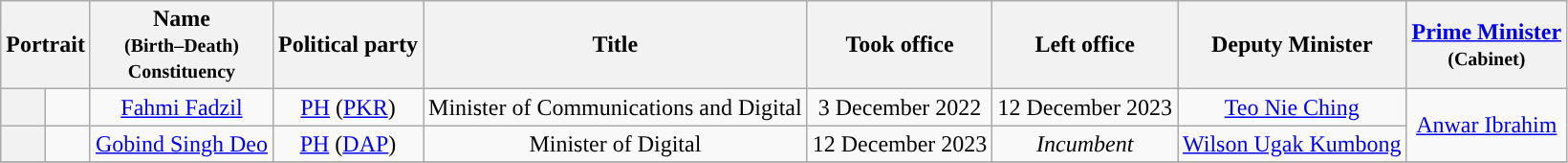<table class="wikitable" style="text-align:center;">
<tr>
<th colspan=2>Portrait</th>
<th>Name<br><small>(Birth–Death)<br>Constituency</small></th>
<th>Political party</th>
<th>Title</th>
<th>Took office</th>
<th>Left office</th>
<th>Deputy Minister</th>
<th><a href='#'>Prime Minister</a><br><small>(Cabinet)</small></th>
</tr>
<tr>
<th style="background:"></th>
<td></td>
<td><a href='#'>Fahmi Fadzil</a><br></td>
<td><a href='#'>PH</a> (<a href='#'>PKR</a>)</td>
<td>Minister of Communications and Digital</td>
<td>3 December 2022</td>
<td>12 December 2023</td>
<td><a href='#'>Teo Nie Ching</a></td>
<td rowspan="2"><a href='#'>Anwar Ibrahim</a><br></td>
</tr>
<tr>
<th style="background:"></th>
<td></td>
<td><a href='#'>Gobind Singh Deo</a><br></td>
<td><a href='#'>PH</a> (<a href='#'>DAP</a>)</td>
<td>Minister of Digital</td>
<td>12 December 2023</td>
<td><em>Incumbent</em></td>
<td><a href='#'>Wilson Ugak Kumbong</a></td>
</tr>
<tr>
</tr>
</table>
